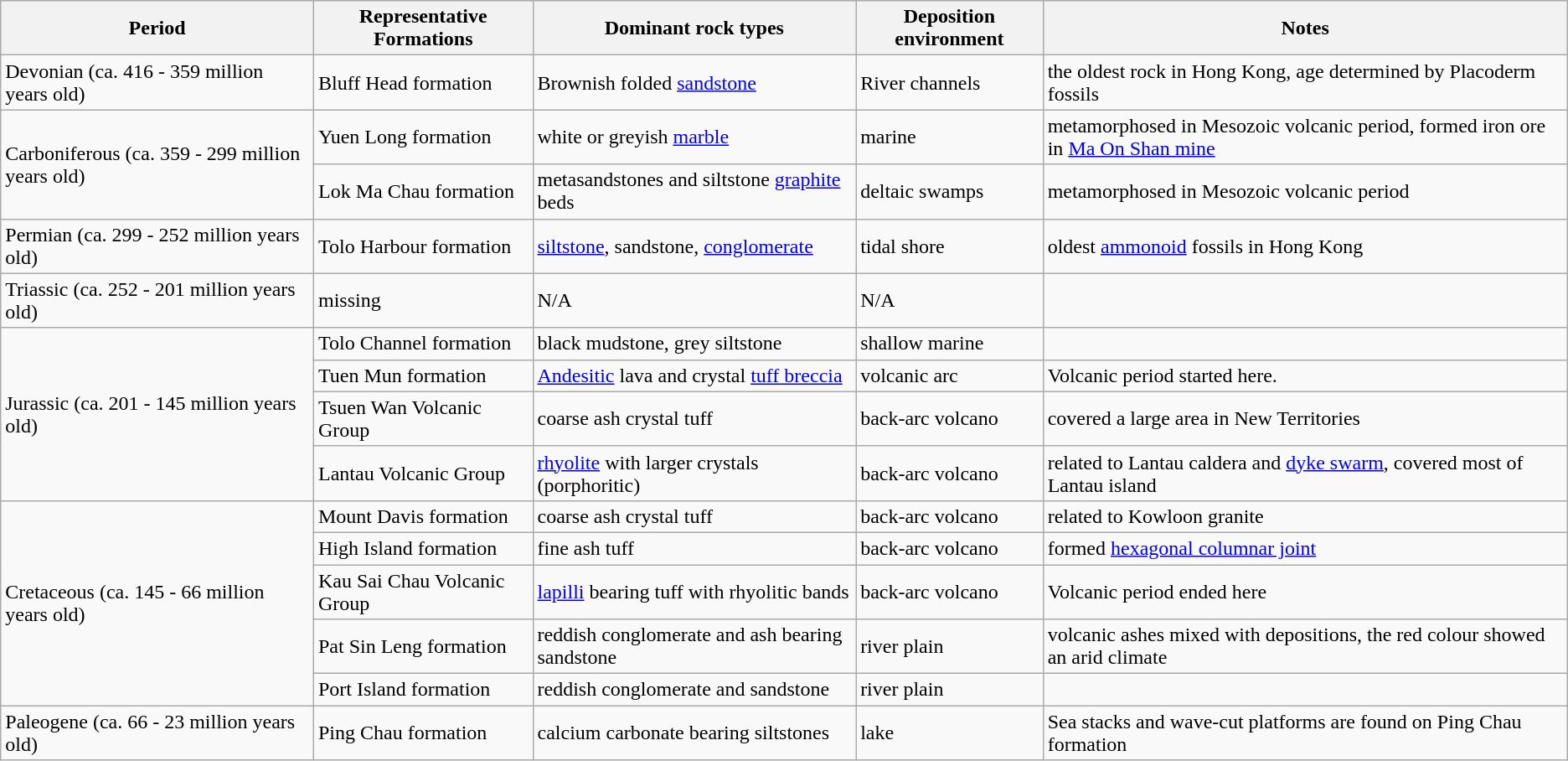<table class="wikitable">
<tr>
<th>Period</th>
<th>Representative Formations</th>
<th>Dominant rock types</th>
<th>Deposition environment</th>
<th>Notes</th>
</tr>
<tr>
<td>Devonian (ca. 416 - 359 million years old)</td>
<td>Bluff Head formation</td>
<td>Brownish folded <a href='#'>sandstone</a></td>
<td>River channels</td>
<td>the oldest rock in Hong Kong, age determined by Placoderm fossils</td>
</tr>
<tr>
<td rowspan="2">Carboniferous (ca. 359 - 299 million years old)</td>
<td>Yuen Long formation</td>
<td>white or greyish <a href='#'>marble</a></td>
<td>marine</td>
<td>metamorphosed in Mesozoic volcanic period, formed iron ore in <a href='#'>Ma On Shan mine</a></td>
</tr>
<tr>
<td>Lok Ma Chau formation</td>
<td>metasandstones and siltstone <a href='#'>graphite</a> beds</td>
<td>deltaic swamps</td>
<td>metamorphosed in Mesozoic volcanic period</td>
</tr>
<tr>
<td>Permian (ca. 299 - 252 million years old)</td>
<td>Tolo Harbour formation</td>
<td><a href='#'>siltstone</a>, sandstone, <a href='#'>conglomerate</a></td>
<td>tidal shore</td>
<td>oldest <a href='#'>ammonoid</a> fossils in Hong Kong</td>
</tr>
<tr>
<td>Triassic (ca. 252 - 201 million years old)</td>
<td>missing</td>
<td>N/A</td>
<td>N/A</td>
<td></td>
</tr>
<tr>
<td rowspan="4">Jurassic (ca. 201 - 145 million years old)</td>
<td>Tolo Channel formation</td>
<td>black mudstone, grey siltstone</td>
<td>shallow marine</td>
<td></td>
</tr>
<tr>
<td>Tuen Mun formation</td>
<td><a href='#'>Andesitic</a> lava and crystal <a href='#'>tuff breccia</a></td>
<td>volcanic arc</td>
<td>Volcanic period started here.</td>
</tr>
<tr>
<td>Tsuen Wan Volcanic Group</td>
<td>coarse ash crystal tuff</td>
<td>back-arc volcano</td>
<td>covered a large area in New Territories</td>
</tr>
<tr>
<td>Lantau Volcanic Group</td>
<td><a href='#'>rhyolite</a> with larger crystals (porphoritic)</td>
<td>back-arc volcano</td>
<td>related to Lantau caldera and <a href='#'>dyke swarm</a>, covered most of Lantau island</td>
</tr>
<tr>
<td rowspan="5">Cretaceous (ca. 145 - 66 million years old)</td>
<td>Mount Davis formation</td>
<td>coarse ash crystal tuff</td>
<td>back-arc volcano</td>
<td>related to Kowloon granite</td>
</tr>
<tr>
<td>High Island formation</td>
<td>fine ash tuff</td>
<td>back-arc volcano</td>
<td>formed <a href='#'>hexagonal columnar joint</a></td>
</tr>
<tr>
<td>Kau Sai Chau Volcanic Group</td>
<td><a href='#'>lapilli</a> bearing tuff with rhyolitic bands</td>
<td>back-arc volcano</td>
<td>Volcanic period ended here</td>
</tr>
<tr>
<td>Pat Sin Leng formation</td>
<td>reddish conglomerate and ash bearing sandstone</td>
<td>river plain</td>
<td>volcanic ashes mixed with depositions, the red colour showed an arid climate</td>
</tr>
<tr>
<td>Port Island formation</td>
<td>reddish conglomerate and sandstone</td>
<td>river plain</td>
<td></td>
</tr>
<tr>
<td>Paleogene (ca. 66 - 23 million years old)</td>
<td>Ping Chau formation</td>
<td>calcium carbonate bearing siltstones</td>
<td>lake</td>
<td>Sea stacks and wave-cut platforms are found on Ping Chau formation</td>
</tr>
</table>
